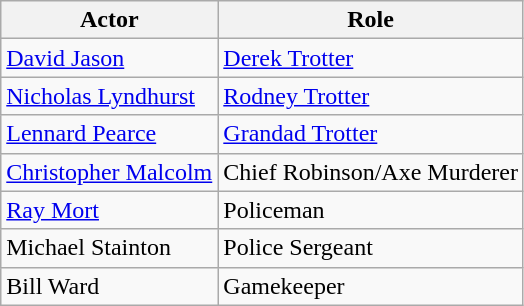<table class="wikitable">
<tr>
<th>Actor</th>
<th>Role</th>
</tr>
<tr>
<td><a href='#'>David Jason</a></td>
<td><a href='#'>Derek Trotter</a></td>
</tr>
<tr>
<td><a href='#'>Nicholas Lyndhurst</a></td>
<td><a href='#'>Rodney Trotter</a></td>
</tr>
<tr>
<td><a href='#'>Lennard Pearce</a></td>
<td><a href='#'>Grandad Trotter</a></td>
</tr>
<tr>
<td><a href='#'>Christopher Malcolm</a></td>
<td>Chief Robinson/Axe Murderer</td>
</tr>
<tr>
<td><a href='#'>Ray Mort</a></td>
<td>Policeman</td>
</tr>
<tr>
<td>Michael Stainton</td>
<td>Police Sergeant</td>
</tr>
<tr>
<td>Bill Ward</td>
<td>Gamekeeper</td>
</tr>
</table>
